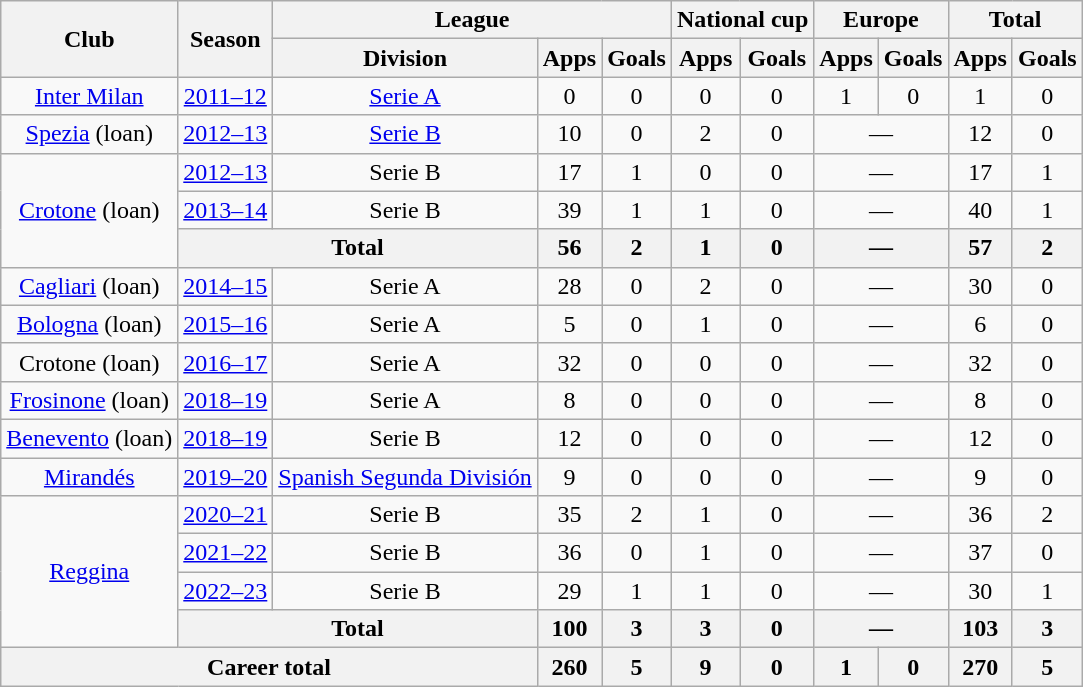<table class="wikitable" style="text-align:center">
<tr>
<th rowspan="2">Club</th>
<th rowspan="2">Season</th>
<th colspan="3">League</th>
<th colspan="2">National cup</th>
<th colspan="2">Europe</th>
<th colspan="2">Total</th>
</tr>
<tr>
<th>Division</th>
<th>Apps</th>
<th>Goals</th>
<th>Apps</th>
<th>Goals</th>
<th>Apps</th>
<th>Goals</th>
<th>Apps</th>
<th>Goals</th>
</tr>
<tr>
<td><a href='#'>Inter Milan</a></td>
<td><a href='#'>2011–12</a></td>
<td><a href='#'>Serie A</a></td>
<td>0</td>
<td>0</td>
<td>0</td>
<td>0</td>
<td>1</td>
<td>0</td>
<td>1</td>
<td>0</td>
</tr>
<tr>
<td><a href='#'>Spezia</a> (loan)</td>
<td><a href='#'>2012–13</a></td>
<td><a href='#'>Serie B</a></td>
<td>10</td>
<td>0</td>
<td>2</td>
<td>0</td>
<td colspan="2">—</td>
<td>12</td>
<td>0</td>
</tr>
<tr>
<td rowspan="3"><a href='#'>Crotone</a> (loan)</td>
<td><a href='#'>2012–13</a></td>
<td>Serie B</td>
<td>17</td>
<td>1</td>
<td>0</td>
<td>0</td>
<td colspan="2">—</td>
<td>17</td>
<td>1</td>
</tr>
<tr>
<td><a href='#'>2013–14</a></td>
<td>Serie B</td>
<td>39</td>
<td>1</td>
<td>1</td>
<td>0</td>
<td colspan="2">—</td>
<td>40</td>
<td>1</td>
</tr>
<tr>
<th colspan="2">Total</th>
<th>56</th>
<th>2</th>
<th>1</th>
<th>0</th>
<th colspan="2">—</th>
<th>57</th>
<th>2</th>
</tr>
<tr>
<td><a href='#'>Cagliari</a> (loan)</td>
<td><a href='#'>2014–15</a></td>
<td>Serie A</td>
<td>28</td>
<td>0</td>
<td>2</td>
<td>0</td>
<td colspan="2">—</td>
<td>30</td>
<td>0</td>
</tr>
<tr>
<td><a href='#'>Bologna</a> (loan)</td>
<td><a href='#'>2015–16</a></td>
<td>Serie A</td>
<td>5</td>
<td>0</td>
<td>1</td>
<td>0</td>
<td colspan="2">—</td>
<td>6</td>
<td>0</td>
</tr>
<tr>
<td>Crotone (loan)</td>
<td><a href='#'>2016–17</a></td>
<td>Serie A</td>
<td>32</td>
<td>0</td>
<td>0</td>
<td>0</td>
<td colspan="2">—</td>
<td>32</td>
<td>0</td>
</tr>
<tr>
<td><a href='#'>Frosinone</a> (loan)</td>
<td><a href='#'>2018–19</a></td>
<td>Serie A</td>
<td>8</td>
<td>0</td>
<td>0</td>
<td>0</td>
<td colspan="2">—</td>
<td>8</td>
<td>0</td>
</tr>
<tr>
<td><a href='#'>Benevento</a> (loan)</td>
<td><a href='#'>2018–19</a></td>
<td>Serie B</td>
<td>12</td>
<td>0</td>
<td>0</td>
<td>0</td>
<td colspan="2">—</td>
<td>12</td>
<td>0</td>
</tr>
<tr>
<td><a href='#'>Mirandés</a></td>
<td><a href='#'>2019–20</a></td>
<td><a href='#'>Spanish Segunda División</a></td>
<td>9</td>
<td>0</td>
<td>0</td>
<td>0</td>
<td colspan="2">—</td>
<td>9</td>
<td>0</td>
</tr>
<tr>
<td rowspan="4"><a href='#'>Reggina</a></td>
<td><a href='#'>2020–21</a></td>
<td>Serie B</td>
<td>35</td>
<td>2</td>
<td>1</td>
<td>0</td>
<td colspan="2">—</td>
<td>36</td>
<td>2</td>
</tr>
<tr>
<td><a href='#'>2021–22</a></td>
<td>Serie B</td>
<td>36</td>
<td>0</td>
<td>1</td>
<td>0</td>
<td colspan="2">—</td>
<td>37</td>
<td>0</td>
</tr>
<tr>
<td><a href='#'>2022–23</a></td>
<td>Serie B</td>
<td>29</td>
<td>1</td>
<td>1</td>
<td>0</td>
<td colspan="2">—</td>
<td>30</td>
<td>1</td>
</tr>
<tr>
<th colspan="2">Total</th>
<th>100</th>
<th>3</th>
<th>3</th>
<th>0</th>
<th colspan="2">—</th>
<th>103</th>
<th>3</th>
</tr>
<tr>
<th colspan="3">Career total</th>
<th>260</th>
<th>5</th>
<th>9</th>
<th>0</th>
<th>1</th>
<th>0</th>
<th>270</th>
<th>5</th>
</tr>
</table>
